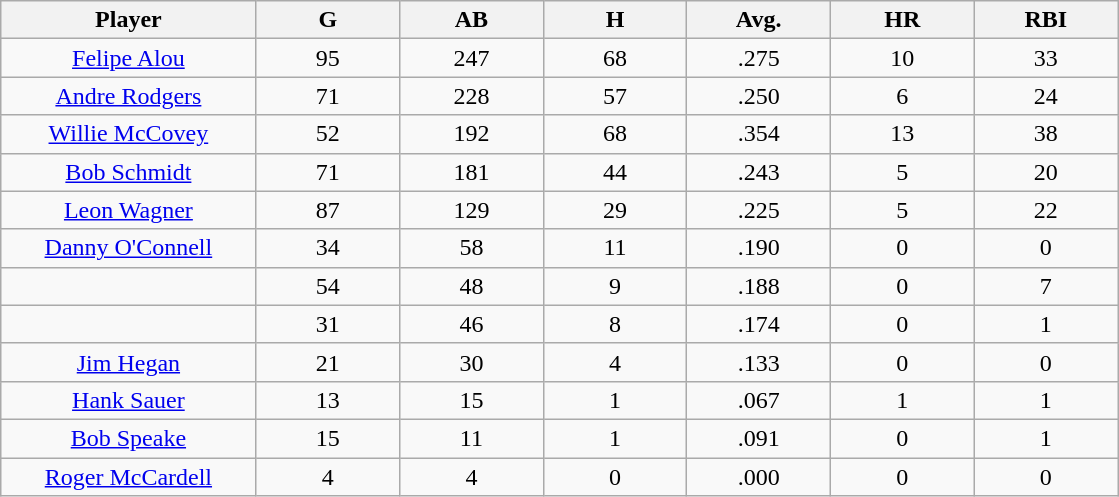<table class="wikitable sortable">
<tr>
<th bgcolor="#DDDDFF" width="16%">Player</th>
<th bgcolor="#DDDDFF" width="9%">G</th>
<th bgcolor="#DDDDFF" width="9%">AB</th>
<th bgcolor="#DDDDFF" width="9%">H</th>
<th bgcolor="#DDDDFF" width="9%">Avg.</th>
<th bgcolor="#DDDDFF" width="9%">HR</th>
<th bgcolor="#DDDDFF" width="9%">RBI</th>
</tr>
<tr align="center">
<td><a href='#'>Felipe Alou</a></td>
<td>95</td>
<td>247</td>
<td>68</td>
<td>.275</td>
<td>10</td>
<td>33</td>
</tr>
<tr align="center">
<td><a href='#'>Andre Rodgers</a></td>
<td>71</td>
<td>228</td>
<td>57</td>
<td>.250</td>
<td>6</td>
<td>24</td>
</tr>
<tr align="center">
<td><a href='#'>Willie McCovey</a></td>
<td>52</td>
<td>192</td>
<td>68</td>
<td>.354</td>
<td>13</td>
<td>38</td>
</tr>
<tr align="center">
<td><a href='#'>Bob Schmidt</a></td>
<td>71</td>
<td>181</td>
<td>44</td>
<td>.243</td>
<td>5</td>
<td>20</td>
</tr>
<tr align="center">
<td><a href='#'>Leon Wagner</a></td>
<td>87</td>
<td>129</td>
<td>29</td>
<td>.225</td>
<td>5</td>
<td>22</td>
</tr>
<tr align="center">
<td><a href='#'>Danny O'Connell</a></td>
<td>34</td>
<td>58</td>
<td>11</td>
<td>.190</td>
<td>0</td>
<td>0</td>
</tr>
<tr align="center">
<td></td>
<td>54</td>
<td>48</td>
<td>9</td>
<td>.188</td>
<td>0</td>
<td>7</td>
</tr>
<tr align="center">
<td></td>
<td>31</td>
<td>46</td>
<td>8</td>
<td>.174</td>
<td>0</td>
<td>1</td>
</tr>
<tr align="center">
<td><a href='#'>Jim Hegan</a></td>
<td>21</td>
<td>30</td>
<td>4</td>
<td>.133</td>
<td>0</td>
<td>0</td>
</tr>
<tr align="center">
<td><a href='#'>Hank Sauer</a></td>
<td>13</td>
<td>15</td>
<td>1</td>
<td>.067</td>
<td>1</td>
<td>1</td>
</tr>
<tr align="center">
<td><a href='#'>Bob Speake</a></td>
<td>15</td>
<td>11</td>
<td>1</td>
<td>.091</td>
<td>0</td>
<td>1</td>
</tr>
<tr align="center">
<td><a href='#'>Roger McCardell</a></td>
<td>4</td>
<td>4</td>
<td>0</td>
<td>.000</td>
<td>0</td>
<td>0</td>
</tr>
</table>
